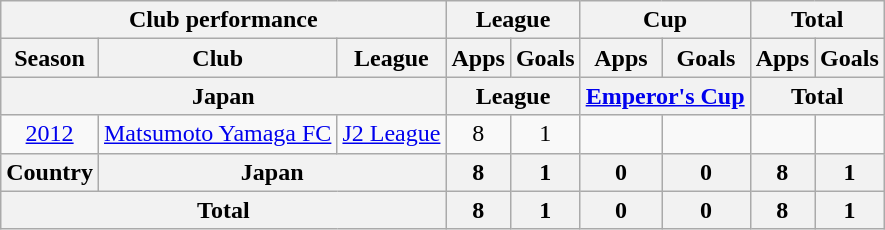<table class="wikitable" style="text-align:center;">
<tr>
<th colspan=3>Club performance</th>
<th colspan=2>League</th>
<th colspan=2>Cup</th>
<th colspan=2>Total</th>
</tr>
<tr>
<th>Season</th>
<th>Club</th>
<th>League</th>
<th>Apps</th>
<th>Goals</th>
<th>Apps</th>
<th>Goals</th>
<th>Apps</th>
<th>Goals</th>
</tr>
<tr>
<th colspan=3>Japan</th>
<th colspan=2>League</th>
<th colspan=2><a href='#'>Emperor's Cup</a></th>
<th colspan=2>Total</th>
</tr>
<tr>
<td><a href='#'>2012</a></td>
<td><a href='#'>Matsumoto Yamaga FC</a></td>
<td><a href='#'>J2 League</a></td>
<td>8</td>
<td>1</td>
<td></td>
<td></td>
<td></td>
<td></td>
</tr>
<tr>
<th rowspan=1>Country</th>
<th colspan=2>Japan</th>
<th>8</th>
<th>1</th>
<th>0</th>
<th>0</th>
<th>8</th>
<th>1</th>
</tr>
<tr>
<th colspan=3>Total</th>
<th>8</th>
<th>1</th>
<th>0</th>
<th>0</th>
<th>8</th>
<th>1</th>
</tr>
</table>
